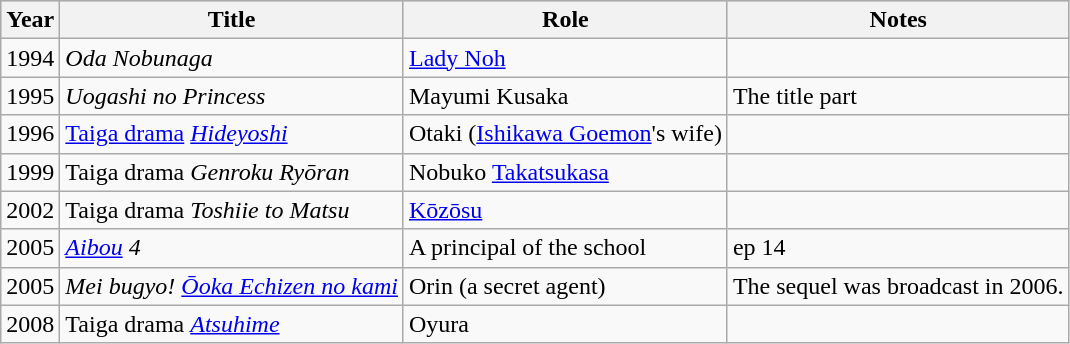<table class="wikitable">
<tr style="background:#ccc; text-align:center;">
<th>Year</th>
<th>Title</th>
<th>Role</th>
<th>Notes</th>
</tr>
<tr>
<td>1994</td>
<td><em>Oda Nobunaga</em></td>
<td><a href='#'>Lady Noh</a></td>
<td></td>
</tr>
<tr>
<td>1995</td>
<td><em>Uogashi no Princess</em></td>
<td>Mayumi Kusaka</td>
<td>The title part</td>
</tr>
<tr>
<td>1996</td>
<td><a href='#'>Taiga drama</a> <em><a href='#'>Hideyoshi</a></em></td>
<td>Otaki (<a href='#'>Ishikawa Goemon</a>'s wife)</td>
<td></td>
</tr>
<tr>
<td>1999</td>
<td>Taiga drama <em>Genroku Ryōran</em></td>
<td>Nobuko <a href='#'>Takatsukasa</a></td>
<td></td>
</tr>
<tr>
<td>2002</td>
<td>Taiga drama <em>Toshiie to Matsu</em></td>
<td><a href='#'>Kōzōsu</a></td>
<td></td>
</tr>
<tr>
<td>2005</td>
<td><em><a href='#'>Aibou</a> 4</em></td>
<td>A principal of the school</td>
<td>ep 14</td>
</tr>
<tr>
<td>2005</td>
<td><em>Mei bugyo! <a href='#'>Ōoka Echizen no kami</a></em></td>
<td>Orin (a secret agent)</td>
<td>The sequel was broadcast in 2006.</td>
</tr>
<tr>
<td>2008</td>
<td>Taiga drama <em><a href='#'>Atsuhime</a></em></td>
<td>Oyura</td>
<td></td>
</tr>
</table>
